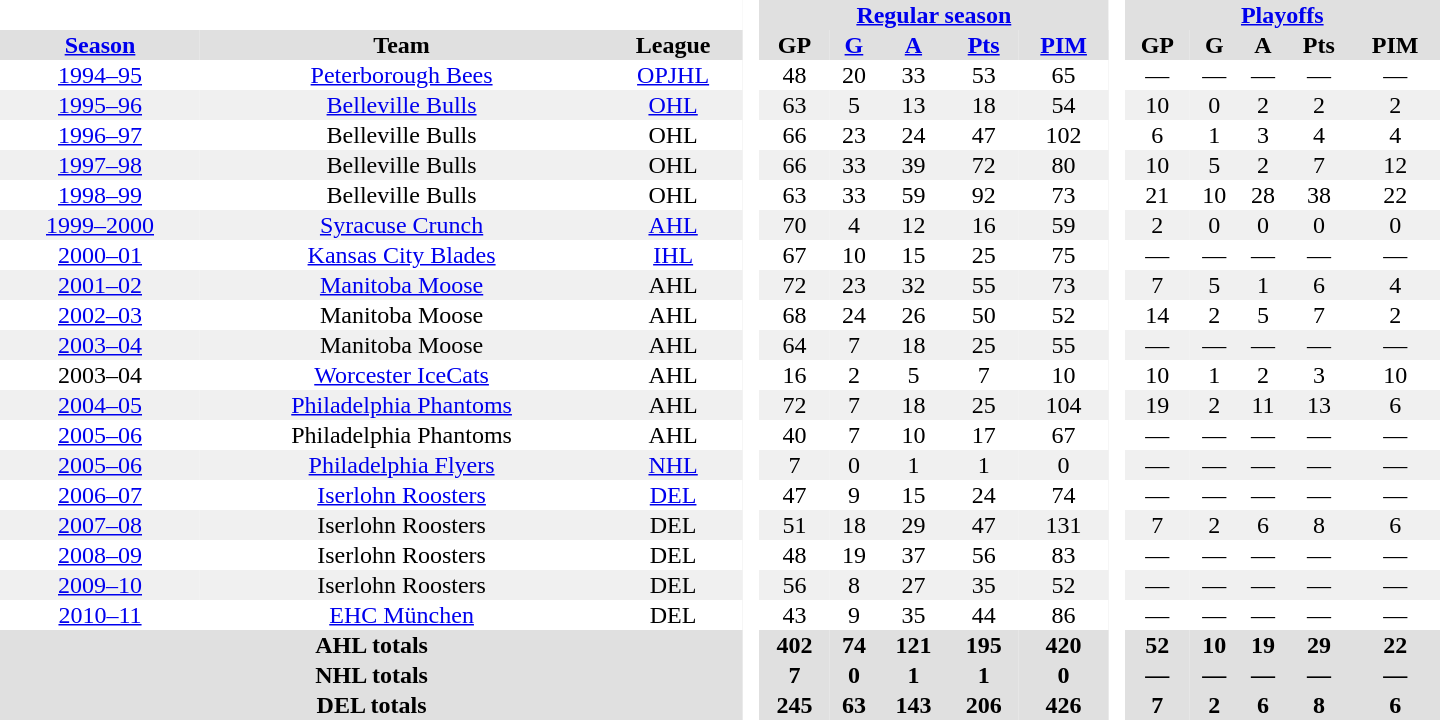<table border="0" cellpadding="1" cellspacing="0" style="text-align:center; width:60em;">
<tr bgcolor="#e0e0e0">
<th colspan="3" bgcolor="#ffffff"> </th>
<th rowspan="99" bgcolor="#ffffff"> </th>
<th colspan="5"><a href='#'>Regular season</a></th>
<th rowspan="99" bgcolor="#ffffff"> </th>
<th colspan="5"><a href='#'>Playoffs</a></th>
</tr>
<tr bgcolor="#e0e0e0">
<th><a href='#'>Season</a></th>
<th>Team</th>
<th>League</th>
<th>GP</th>
<th><a href='#'>G</a></th>
<th><a href='#'>A</a></th>
<th><a href='#'>Pts</a></th>
<th><a href='#'>PIM</a></th>
<th>GP</th>
<th>G</th>
<th>A</th>
<th>Pts</th>
<th>PIM</th>
</tr>
<tr>
<td><a href='#'>1994–95</a></td>
<td><a href='#'>Peterborough Bees</a></td>
<td><a href='#'>OPJHL</a></td>
<td>48</td>
<td>20</td>
<td>33</td>
<td>53</td>
<td>65</td>
<td>—</td>
<td>—</td>
<td>—</td>
<td>—</td>
<td>—</td>
</tr>
<tr bgcolor="#f0f0f0">
<td><a href='#'>1995–96</a></td>
<td><a href='#'>Belleville Bulls</a></td>
<td><a href='#'>OHL</a></td>
<td>63</td>
<td>5</td>
<td>13</td>
<td>18</td>
<td>54</td>
<td>10</td>
<td>0</td>
<td>2</td>
<td>2</td>
<td>2</td>
</tr>
<tr>
<td><a href='#'>1996–97</a></td>
<td>Belleville Bulls</td>
<td>OHL</td>
<td>66</td>
<td>23</td>
<td>24</td>
<td>47</td>
<td>102</td>
<td>6</td>
<td>1</td>
<td>3</td>
<td>4</td>
<td>4</td>
</tr>
<tr bgcolor="#f0f0f0">
<td><a href='#'>1997–98</a></td>
<td>Belleville Bulls</td>
<td>OHL</td>
<td>66</td>
<td>33</td>
<td>39</td>
<td>72</td>
<td>80</td>
<td>10</td>
<td>5</td>
<td>2</td>
<td>7</td>
<td>12</td>
</tr>
<tr>
<td><a href='#'>1998–99</a></td>
<td>Belleville Bulls</td>
<td>OHL</td>
<td>63</td>
<td>33</td>
<td>59</td>
<td>92</td>
<td>73</td>
<td>21</td>
<td>10</td>
<td>28</td>
<td>38</td>
<td>22</td>
</tr>
<tr bgcolor="#f0f0f0">
<td><a href='#'>1999–2000</a></td>
<td><a href='#'>Syracuse Crunch</a></td>
<td><a href='#'>AHL</a></td>
<td>70</td>
<td>4</td>
<td>12</td>
<td>16</td>
<td>59</td>
<td>2</td>
<td>0</td>
<td>0</td>
<td>0</td>
<td>0</td>
</tr>
<tr>
<td><a href='#'>2000–01</a></td>
<td><a href='#'>Kansas City Blades</a></td>
<td><a href='#'>IHL</a></td>
<td>67</td>
<td>10</td>
<td>15</td>
<td>25</td>
<td>75</td>
<td>—</td>
<td>—</td>
<td>—</td>
<td>—</td>
<td>—</td>
</tr>
<tr bgcolor="#f0f0f0">
<td><a href='#'>2001–02</a></td>
<td><a href='#'>Manitoba Moose</a></td>
<td>AHL</td>
<td>72</td>
<td>23</td>
<td>32</td>
<td>55</td>
<td>73</td>
<td>7</td>
<td>5</td>
<td>1</td>
<td>6</td>
<td>4</td>
</tr>
<tr>
<td><a href='#'>2002–03</a></td>
<td>Manitoba Moose</td>
<td>AHL</td>
<td>68</td>
<td>24</td>
<td>26</td>
<td>50</td>
<td>52</td>
<td>14</td>
<td>2</td>
<td>5</td>
<td>7</td>
<td>2</td>
</tr>
<tr bgcolor="#f0f0f0">
<td><a href='#'>2003–04</a></td>
<td>Manitoba Moose</td>
<td>AHL</td>
<td>64</td>
<td>7</td>
<td>18</td>
<td>25</td>
<td>55</td>
<td>—</td>
<td>—</td>
<td>—</td>
<td>—</td>
<td>—</td>
</tr>
<tr>
<td>2003–04</td>
<td><a href='#'>Worcester IceCats</a></td>
<td>AHL</td>
<td>16</td>
<td>2</td>
<td>5</td>
<td>7</td>
<td>10</td>
<td>10</td>
<td>1</td>
<td>2</td>
<td>3</td>
<td>10</td>
</tr>
<tr bgcolor="#f0f0f0">
<td><a href='#'>2004–05</a></td>
<td><a href='#'>Philadelphia Phantoms</a></td>
<td>AHL</td>
<td>72</td>
<td>7</td>
<td>18</td>
<td>25</td>
<td>104</td>
<td>19</td>
<td>2</td>
<td>11</td>
<td>13</td>
<td>6</td>
</tr>
<tr>
<td><a href='#'>2005–06</a></td>
<td>Philadelphia Phantoms</td>
<td>AHL</td>
<td>40</td>
<td>7</td>
<td>10</td>
<td>17</td>
<td>67</td>
<td>—</td>
<td>—</td>
<td>—</td>
<td>—</td>
<td>—</td>
</tr>
<tr bgcolor="#f0f0f0">
<td><a href='#'>2005–06</a></td>
<td><a href='#'>Philadelphia Flyers</a></td>
<td><a href='#'>NHL</a></td>
<td>7</td>
<td>0</td>
<td>1</td>
<td>1</td>
<td>0</td>
<td>—</td>
<td>—</td>
<td>—</td>
<td>—</td>
<td>—</td>
</tr>
<tr>
<td><a href='#'>2006–07</a></td>
<td><a href='#'>Iserlohn Roosters</a></td>
<td><a href='#'>DEL</a></td>
<td>47</td>
<td>9</td>
<td>15</td>
<td>24</td>
<td>74</td>
<td>—</td>
<td>—</td>
<td>—</td>
<td>—</td>
<td>—</td>
</tr>
<tr bgcolor="#f0f0f0">
<td><a href='#'>2007–08</a></td>
<td>Iserlohn Roosters</td>
<td>DEL</td>
<td>51</td>
<td>18</td>
<td>29</td>
<td>47</td>
<td>131</td>
<td>7</td>
<td>2</td>
<td>6</td>
<td>8</td>
<td>6</td>
</tr>
<tr>
<td><a href='#'>2008–09</a></td>
<td>Iserlohn Roosters</td>
<td>DEL</td>
<td>48</td>
<td>19</td>
<td>37</td>
<td>56</td>
<td>83</td>
<td>—</td>
<td>—</td>
<td>—</td>
<td>—</td>
<td>—</td>
</tr>
<tr bgcolor="#f0f0f0">
<td><a href='#'>2009–10</a></td>
<td>Iserlohn Roosters</td>
<td>DEL</td>
<td>56</td>
<td>8</td>
<td>27</td>
<td>35</td>
<td>52</td>
<td>—</td>
<td>—</td>
<td>—</td>
<td>—</td>
<td>—</td>
</tr>
<tr>
<td><a href='#'>2010–11</a></td>
<td><a href='#'>EHC München</a></td>
<td>DEL</td>
<td>43</td>
<td>9</td>
<td>35</td>
<td>44</td>
<td>86</td>
<td>—</td>
<td>—</td>
<td>—</td>
<td>—</td>
<td>—</td>
</tr>
<tr bgcolor="#e0e0e0">
<th colspan="3">AHL totals</th>
<th>402</th>
<th>74</th>
<th>121</th>
<th>195</th>
<th>420</th>
<th>52</th>
<th>10</th>
<th>19</th>
<th>29</th>
<th>22</th>
</tr>
<tr bgcolor="#e0e0e0">
<th colspan="3">NHL totals</th>
<th>7</th>
<th>0</th>
<th>1</th>
<th>1</th>
<th>0</th>
<th>—</th>
<th>—</th>
<th>—</th>
<th>—</th>
<th>—</th>
</tr>
<tr bgcolor="#e0e0e0">
<th colspan="3">DEL totals</th>
<th>245</th>
<th>63</th>
<th>143</th>
<th>206</th>
<th>426</th>
<th>7</th>
<th>2</th>
<th>6</th>
<th>8</th>
<th>6</th>
</tr>
</table>
